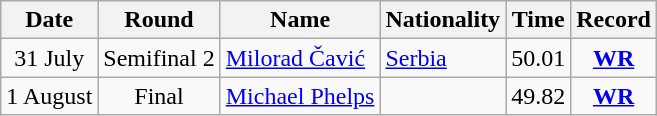<table class="wikitable" style="text-align:center">
<tr>
<th>Date</th>
<th>Round</th>
<th>Name</th>
<th>Nationality</th>
<th>Time</th>
<th>Record</th>
</tr>
<tr>
<td>31 July</td>
<td>Semifinal 2</td>
<td align="left"><a href='#'>Milorad Čavić</a></td>
<td align="left"> <a href='#'>Serbia</a></td>
<td>50.01</td>
<td><strong><a href='#'>WR</a></strong></td>
</tr>
<tr>
<td>1 August</td>
<td>Final</td>
<td align="left"><a href='#'>Michael Phelps</a></td>
<td align="left"></td>
<td>49.82</td>
<td><strong><a href='#'>WR</a></strong></td>
</tr>
</table>
